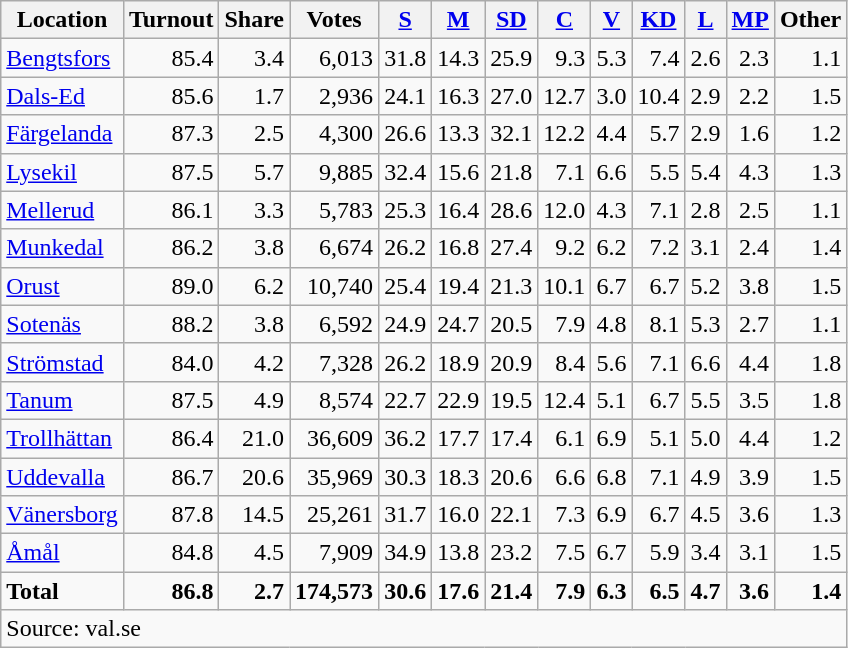<table class="wikitable sortable" style=text-align:right>
<tr>
<th>Location</th>
<th>Turnout</th>
<th>Share</th>
<th>Votes</th>
<th><a href='#'>S</a></th>
<th><a href='#'>M</a></th>
<th><a href='#'>SD</a></th>
<th><a href='#'>C</a></th>
<th><a href='#'>V</a></th>
<th><a href='#'>KD</a></th>
<th><a href='#'>L</a></th>
<th><a href='#'>MP</a></th>
<th>Other</th>
</tr>
<tr>
<td align=left><a href='#'>Bengtsfors</a></td>
<td>85.4</td>
<td>3.4</td>
<td>6,013</td>
<td>31.8</td>
<td>14.3</td>
<td>25.9</td>
<td>9.3</td>
<td>5.3</td>
<td>7.4</td>
<td>2.6</td>
<td>2.3</td>
<td>1.1</td>
</tr>
<tr>
<td align=left><a href='#'>Dals-Ed</a></td>
<td>85.6</td>
<td>1.7</td>
<td>2,936</td>
<td>24.1</td>
<td>16.3</td>
<td>27.0</td>
<td>12.7</td>
<td>3.0</td>
<td>10.4</td>
<td>2.9</td>
<td>2.2</td>
<td>1.5</td>
</tr>
<tr>
<td align=left><a href='#'>Färgelanda</a></td>
<td>87.3</td>
<td>2.5</td>
<td>4,300</td>
<td>26.6</td>
<td>13.3</td>
<td>32.1</td>
<td>12.2</td>
<td>4.4</td>
<td>5.7</td>
<td>2.9</td>
<td>1.6</td>
<td>1.2</td>
</tr>
<tr>
<td align=left><a href='#'>Lysekil</a></td>
<td>87.5</td>
<td>5.7</td>
<td>9,885</td>
<td>32.4</td>
<td>15.6</td>
<td>21.8</td>
<td>7.1</td>
<td>6.6</td>
<td>5.5</td>
<td>5.4</td>
<td>4.3</td>
<td>1.3</td>
</tr>
<tr>
<td align=left><a href='#'>Mellerud</a></td>
<td>86.1</td>
<td>3.3</td>
<td>5,783</td>
<td>25.3</td>
<td>16.4</td>
<td>28.6</td>
<td>12.0</td>
<td>4.3</td>
<td>7.1</td>
<td>2.8</td>
<td>2.5</td>
<td>1.1</td>
</tr>
<tr>
<td align=left><a href='#'>Munkedal</a></td>
<td>86.2</td>
<td>3.8</td>
<td>6,674</td>
<td>26.2</td>
<td>16.8</td>
<td>27.4</td>
<td>9.2</td>
<td>6.2</td>
<td>7.2</td>
<td>3.1</td>
<td>2.4</td>
<td>1.4</td>
</tr>
<tr>
<td align=left><a href='#'>Orust</a></td>
<td>89.0</td>
<td>6.2</td>
<td>10,740</td>
<td>25.4</td>
<td>19.4</td>
<td>21.3</td>
<td>10.1</td>
<td>6.7</td>
<td>6.7</td>
<td>5.2</td>
<td>3.8</td>
<td>1.5</td>
</tr>
<tr>
<td align=left><a href='#'>Sotenäs</a></td>
<td>88.2</td>
<td>3.8</td>
<td>6,592</td>
<td>24.9</td>
<td>24.7</td>
<td>20.5</td>
<td>7.9</td>
<td>4.8</td>
<td>8.1</td>
<td>5.3</td>
<td>2.7</td>
<td>1.1</td>
</tr>
<tr>
<td align=left><a href='#'>Strömstad</a></td>
<td>84.0</td>
<td>4.2</td>
<td>7,328</td>
<td>26.2</td>
<td>18.9</td>
<td>20.9</td>
<td>8.4</td>
<td>5.6</td>
<td>7.1</td>
<td>6.6</td>
<td>4.4</td>
<td>1.8</td>
</tr>
<tr>
<td align=left><a href='#'>Tanum</a></td>
<td>87.5</td>
<td>4.9</td>
<td>8,574</td>
<td>22.7</td>
<td>22.9</td>
<td>19.5</td>
<td>12.4</td>
<td>5.1</td>
<td>6.7</td>
<td>5.5</td>
<td>3.5</td>
<td>1.8</td>
</tr>
<tr>
<td align=left><a href='#'>Trollhättan</a></td>
<td>86.4</td>
<td>21.0</td>
<td>36,609</td>
<td>36.2</td>
<td>17.7</td>
<td>17.4</td>
<td>6.1</td>
<td>6.9</td>
<td>5.1</td>
<td>5.0</td>
<td>4.4</td>
<td>1.2</td>
</tr>
<tr>
<td align=left><a href='#'>Uddevalla</a></td>
<td>86.7</td>
<td>20.6</td>
<td>35,969</td>
<td>30.3</td>
<td>18.3</td>
<td>20.6</td>
<td>6.6</td>
<td>6.8</td>
<td>7.1</td>
<td>4.9</td>
<td>3.9</td>
<td>1.5</td>
</tr>
<tr>
<td align=left><a href='#'>Vänersborg</a></td>
<td>87.8</td>
<td>14.5</td>
<td>25,261</td>
<td>31.7</td>
<td>16.0</td>
<td>22.1</td>
<td>7.3</td>
<td>6.9</td>
<td>6.7</td>
<td>4.5</td>
<td>3.6</td>
<td>1.3</td>
</tr>
<tr>
<td align=left><a href='#'>Åmål</a></td>
<td>84.8</td>
<td>4.5</td>
<td>7,909</td>
<td>34.9</td>
<td>13.8</td>
<td>23.2</td>
<td>7.5</td>
<td>6.7</td>
<td>5.9</td>
<td>3.4</td>
<td>3.1</td>
<td>1.5</td>
</tr>
<tr>
<td align=left><strong>Total</strong></td>
<td><strong>86.8</strong></td>
<td><strong>2.7</strong></td>
<td><strong>174,573</strong></td>
<td><strong>30.6</strong></td>
<td><strong>17.6</strong></td>
<td><strong>21.4</strong></td>
<td><strong>7.9</strong></td>
<td><strong>6.3</strong></td>
<td><strong>6.5</strong></td>
<td><strong>4.7</strong></td>
<td><strong>3.6</strong></td>
<td><strong>1.4</strong></td>
</tr>
<tr>
<td align=left colspan=13>Source: val.se</td>
</tr>
</table>
